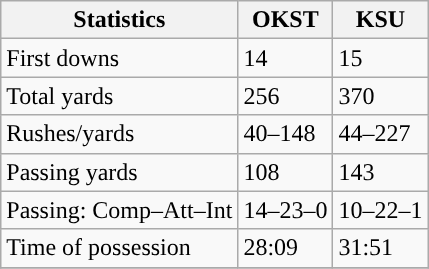<table class="wikitable" style="float: left;">
<tr>
<th>Statistics</th>
<th>OKST</th>
<th>KSU</th>
</tr>
<tr>
<td>First downs</td>
<td>14</td>
<td>15</td>
</tr>
<tr>
<td>Total yards</td>
<td>256</td>
<td>370</td>
</tr>
<tr>
<td>Rushes/yards</td>
<td>40–148</td>
<td>44–227</td>
</tr>
<tr>
<td>Passing yards</td>
<td>108</td>
<td>143</td>
</tr>
<tr>
<td>Passing: Comp–Att–Int</td>
<td>14–23–0</td>
<td>10–22–1</td>
</tr>
<tr>
<td>Time of possession</td>
<td>28:09</td>
<td>31:51</td>
</tr>
<tr>
</tr>
</table>
